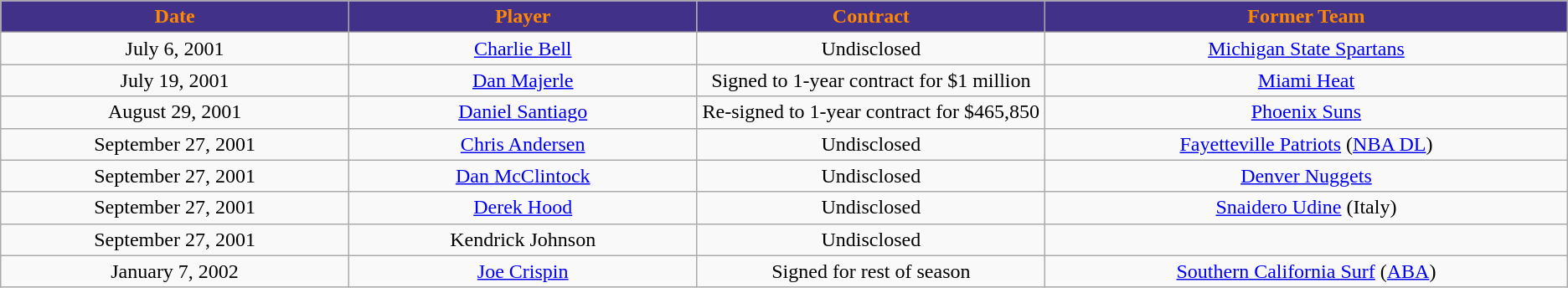<table class="wikitable sortable sortable">
<tr>
<th style="background:#423189; color:#FF8800" width="10%">Date</th>
<th style="background:#423189; color:#FF8800" width="10%">Player</th>
<th style="background:#423189; color:#FF8800" width="10%">Contract</th>
<th style="background:#423189; color:#FF8800" width="15%">Former Team</th>
</tr>
<tr style="text-align: center">
<td>July 6, 2001</td>
<td><a href='#'>Charlie Bell</a></td>
<td>Undisclosed</td>
<td><a href='#'>Michigan State Spartans</a></td>
</tr>
<tr style="text-align: center">
<td>July 19, 2001</td>
<td><a href='#'>Dan Majerle</a></td>
<td>Signed to 1-year contract for $1 million</td>
<td><a href='#'>Miami Heat</a></td>
</tr>
<tr style="text-align: center">
<td>August 29, 2001</td>
<td><a href='#'>Daniel Santiago</a></td>
<td>Re-signed to 1-year contract for $465,850</td>
<td><a href='#'>Phoenix Suns</a></td>
</tr>
<tr style="text-align: center">
<td>September 27, 2001</td>
<td><a href='#'>Chris Andersen</a></td>
<td>Undisclosed</td>
<td><a href='#'>Fayetteville Patriots</a> (<a href='#'>NBA DL</a>)</td>
</tr>
<tr style="text-align: center">
<td>September 27, 2001</td>
<td><a href='#'>Dan McClintock</a></td>
<td>Undisclosed</td>
<td><a href='#'>Denver Nuggets</a></td>
</tr>
<tr style="text-align: center">
<td>September 27, 2001</td>
<td><a href='#'>Derek Hood</a></td>
<td>Undisclosed</td>
<td><a href='#'>Snaidero Udine</a> (Italy)</td>
</tr>
<tr style="text-align: center">
<td>September 27, 2001</td>
<td>Kendrick Johnson</td>
<td>Undisclosed</td>
<td></td>
</tr>
<tr style="text-align: center">
<td>January 7, 2002</td>
<td><a href='#'>Joe Crispin</a></td>
<td>Signed for rest of season</td>
<td><a href='#'>Southern California Surf</a> (<a href='#'>ABA</a>)</td>
</tr>
</table>
